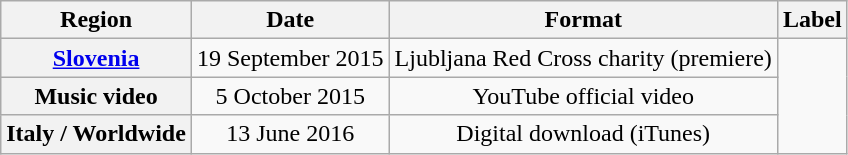<table class="wikitable sortable plainrowheaders" style="text-align:center;">
<tr>
<th>Region</th>
<th>Date</th>
<th>Format</th>
<th>Label</th>
</tr>
<tr>
<th scope="row"><a href='#'>Slovenia</a></th>
<td>19 September 2015</td>
<td>Ljubljana Red Cross charity (premiere)</td>
<td rowspan=3></td>
</tr>
<tr>
<th scope="row">Music video</th>
<td>5 October 2015</td>
<td>YouTube official video</td>
</tr>
<tr>
<th scope="row">Italy / Worldwide</th>
<td>13 June 2016</td>
<td>Digital download (iTunes)</td>
</tr>
</table>
